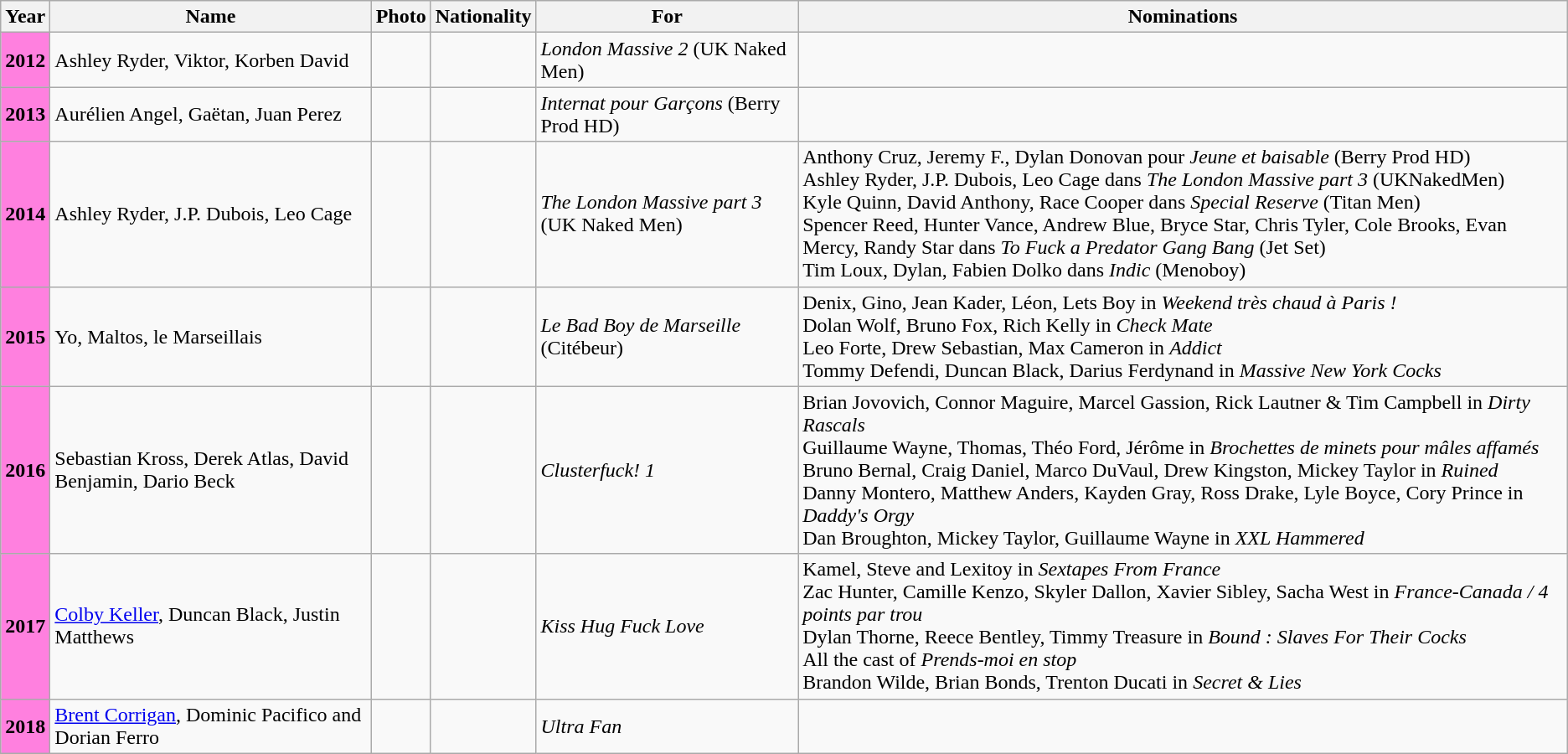<table class="wikitable">
<tr>
<th>Year</th>
<th>Name</th>
<th>Photo</th>
<th>Nationality</th>
<th>For</th>
<th>Nominations</th>
</tr>
<tr>
<th style="background-color: #FF80DF">2012</th>
<td>Ashley Ryder, Viktor, Korben David</td>
<td></td>
<td></td>
<td><em>London Massive 2</em> (UK Naked Men)</td>
<td></td>
</tr>
<tr>
<th style="background-color: #FF80DF">2013</th>
<td>Aurélien Angel, Gaëtan, Juan Perez</td>
<td></td>
<td align=center></td>
<td><em>Internat pour Garçons</em> (Berry Prod HD)</td>
<td></td>
</tr>
<tr>
<th style="background-color: #FF80DF">2014</th>
<td>Ashley Ryder, J.P. Dubois, Leo Cage</td>
<td></td>
<td align=center></td>
<td><em>The London Massive part 3</em> (UK Naked Men)</td>
<td>Anthony Cruz, Jeremy F., Dylan Donovan pour <em>Jeune et baisable</em> (Berry Prod HD)<br>Ashley Ryder, J.P. Dubois, Leo Cage dans <em>The London Massive part 3</em> (UKNakedMen)<br>Kyle Quinn, David Anthony, Race Cooper dans <em>Special Reserve</em> (Titan Men)<br>Spencer Reed, Hunter Vance, Andrew Blue, Bryce Star, Chris Tyler, Cole Brooks, Evan Mercy, Randy Star dans <em>To Fuck a Predator Gang Bang</em> (Jet Set)<br>Tim Loux, Dylan, Fabien Dolko dans <em>Indic</em> (Menoboy)</td>
</tr>
<tr>
<th style="background-color: #FF80DF">2015</th>
<td>Yo, Maltos, le Marseillais</td>
<td></td>
<td align=center></td>
<td><em>Le Bad Boy de Marseille</em> (Citébeur)</td>
<td>Denix, Gino, Jean Kader, Léon, Lets Boy in <em>Weekend très chaud à Paris !</em><br>Dolan Wolf, Bruno Fox, Rich Kelly in <em>Check Mate</em><br>Leo Forte, Drew Sebastian, Max Cameron in <em>Addict</em><br>Tommy Defendi, Duncan Black, Darius Ferdynand in <em>Massive New York Cocks</em></td>
</tr>
<tr>
<th style="background-color: #FF80DF">2016</th>
<td>Sebastian Kross, Derek Atlas, David Benjamin, Dario Beck</td>
<td></td>
<td></td>
<td><em>Clusterfuck! 1</em></td>
<td>Brian Jovovich, Connor Maguire, Marcel Gassion, Rick Lautner & Tim Campbell in <em>Dirty Rascals</em><br>Guillaume Wayne, Thomas, Théo Ford, Jérôme in <em>Brochettes de minets pour mâles affamés</em><br>Bruno Bernal, Craig Daniel, Marco DuVaul, Drew Kingston, Mickey Taylor in <em>Ruined</em><br>Danny Montero, Matthew Anders, Kayden Gray, Ross Drake, Lyle Boyce, Cory Prince in <em>Daddy's Orgy</em><br>Dan Broughton, Mickey Taylor, Guillaume Wayne in <em>XXL Hammered</em></td>
</tr>
<tr>
<th style="background-color: #FF80DF">2017</th>
<td><a href='#'>Colby Keller</a>, Duncan Black, Justin Matthews</td>
<td></td>
<td></td>
<td><em>Kiss Hug Fuck Love</em></td>
<td>Kamel, Steve and Lexitoy in <em>Sextapes From France</em><br>Zac Hunter, Camille Kenzo, Skyler Dallon, Xavier Sibley, Sacha West in <em>France-Canada / 4 points par trou</em><br>Dylan Thorne, Reece Bentley, Timmy Treasure in <em>Bound : Slaves For Their Cocks</em><br>All the cast of <em>Prends-moi en stop</em><br>Brandon Wilde, Brian Bonds, Trenton Ducati in <em>Secret & Lies</em></td>
</tr>
<tr>
<th style="background-color: #FF80DF">2018</th>
<td><a href='#'>Brent Corrigan</a>, Dominic Pacifico and Dorian Ferro </td>
<td></td>
<td></td>
<td><em>Ultra Fan</em></td>
<td></td>
</tr>
</table>
